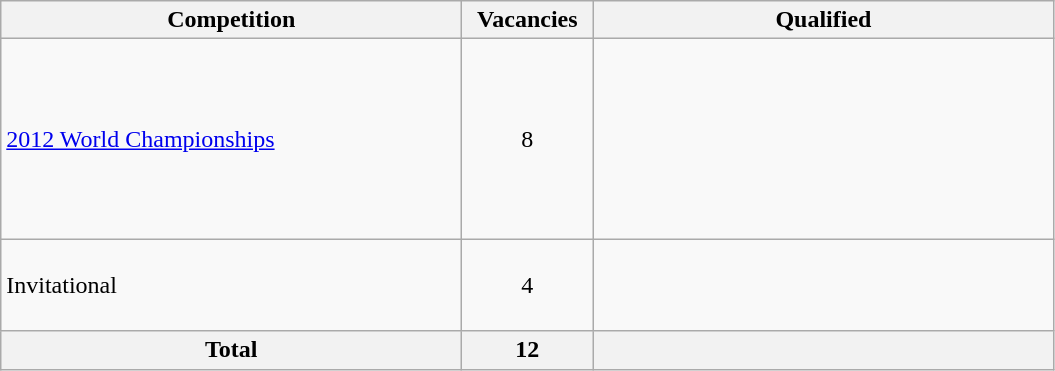<table class = "wikitable">
<tr>
<th width=300>Competition</th>
<th width=80>Vacancies</th>
<th width=300>Qualified</th>
</tr>
<tr>
<td><a href='#'>2012 World Championships</a></td>
<td align="center">8</td>
<td><br><br><br><br><br><br><br></td>
</tr>
<tr>
<td>Invitational</td>
<td align="center">4</td>
<td><br><br><br></td>
</tr>
<tr>
<th>Total</th>
<th>12</th>
<th></th>
</tr>
</table>
